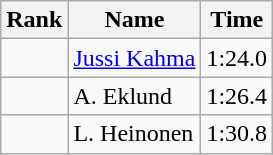<table class="wikitable" style="text-align:center">
<tr>
<th>Rank</th>
<th>Name</th>
<th>Time</th>
</tr>
<tr>
<td></td>
<td align=left><a href='#'>Jussi Kahma</a></td>
<td>1:24.0</td>
</tr>
<tr>
<td></td>
<td align=left>A. Eklund</td>
<td>1:26.4</td>
</tr>
<tr>
<td></td>
<td align=left>L. Heinonen</td>
<td>1:30.8</td>
</tr>
</table>
